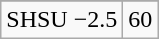<table class="wikitable">
<tr align="center">
</tr>
<tr align="center">
<td>SHSU −2.5</td>
<td>60</td>
</tr>
</table>
